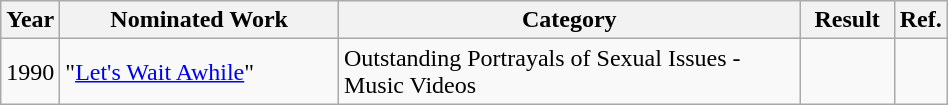<table class="wikitable" width="50%">
<tr>
<th width="5%">Year</th>
<th width="30%">Nominated Work</th>
<th width="50%">Category</th>
<th width="10%">Result</th>
<th width="5%">Ref.</th>
</tr>
<tr>
<td>1990</td>
<td>"<a href='#'>Let's Wait Awhile</a>"</td>
<td>Outstanding Portrayals of Sexual Issues - Music Videos</td>
<td></td>
<td><br></td>
</tr>
</table>
